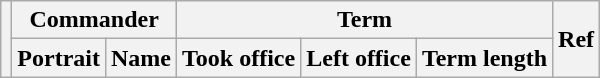<table class="wikitable sortable">
<tr>
<th rowspan=2></th>
<th colspan=2>Commander</th>
<th colspan=3>Term</th>
<th rowspan=2>Ref</th>
</tr>
<tr>
<th>Portrait</th>
<th>Name</th>
<th>Took office</th>
<th>Left office</th>
<th>Term length<br>



</th>
</tr>
</table>
